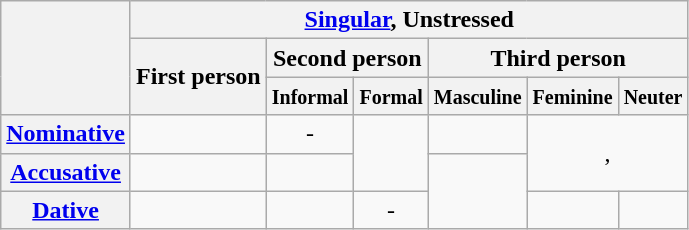<table class="wikitable">
<tr align=center>
<th rowspan="3"></th>
<th colspan="6"><a href='#'>Singular</a>, Unstressed</th>
</tr>
<tr align=center>
<th rowspan="2">First person</th>
<th colspan="2">Second person</th>
<th colspan="3">Third person</th>
</tr>
<tr align=center>
<th><small>Informal</small></th>
<th><small>Formal</small></th>
<th><small>Masculine</small></th>
<th><small>Feminine</small></th>
<th><small>Neuter</small></th>
</tr>
<tr align=center>
<th><a href='#'>Nominative</a></th>
<td></td>
<td>-</td>
<td rowspan="2"></td>
<td></td>
<td rowspan="2" colspan="2">, </td>
</tr>
<tr align=center>
<th><a href='#'>Accusative</a></th>
<td></td>
<td></td>
<td rowspan="2"></td>
</tr>
<tr align=center>
<th><a href='#'>Dative</a></th>
<td></td>
<td></td>
<td>-</td>
<td></td>
<td></td>
</tr>
</table>
